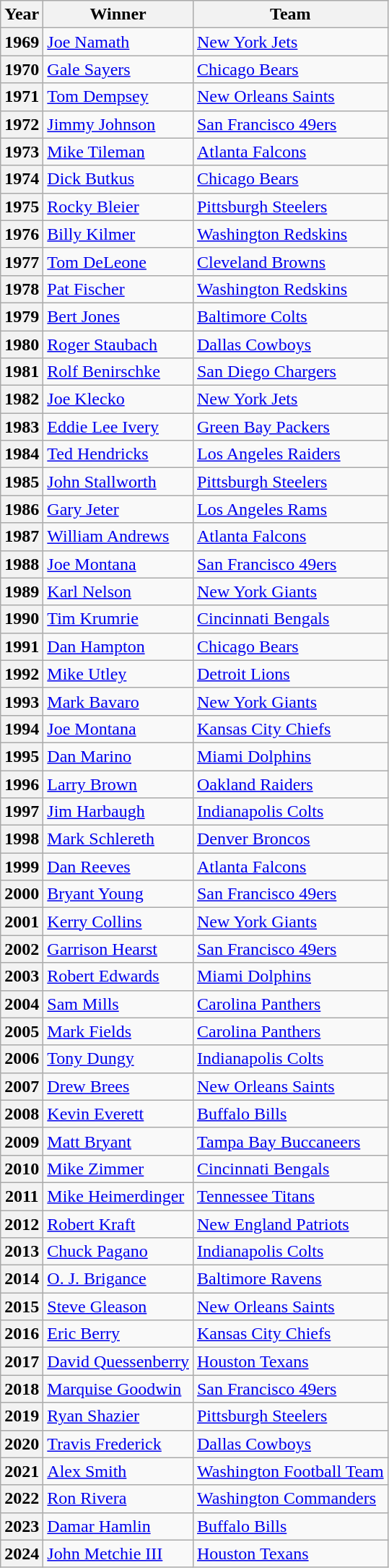<table class="wikitable">
<tr>
<th>Year</th>
<th>Winner</th>
<th>Team</th>
</tr>
<tr>
<th>1969</th>
<td><a href='#'>Joe Namath</a></td>
<td><a href='#'>New York Jets</a></td>
</tr>
<tr>
<th>1970</th>
<td><a href='#'>Gale Sayers</a></td>
<td><a href='#'>Chicago Bears</a></td>
</tr>
<tr>
<th>1971</th>
<td><a href='#'>Tom Dempsey</a></td>
<td><a href='#'>New Orleans Saints</a></td>
</tr>
<tr>
<th>1972</th>
<td><a href='#'>Jimmy Johnson</a></td>
<td><a href='#'>San Francisco 49ers</a></td>
</tr>
<tr>
<th>1973</th>
<td><a href='#'>Mike Tileman</a></td>
<td><a href='#'>Atlanta Falcons</a></td>
</tr>
<tr>
<th>1974</th>
<td><a href='#'>Dick Butkus</a></td>
<td><a href='#'>Chicago Bears</a></td>
</tr>
<tr>
<th>1975</th>
<td><a href='#'>Rocky Bleier</a></td>
<td><a href='#'>Pittsburgh Steelers</a></td>
</tr>
<tr>
<th>1976</th>
<td><a href='#'>Billy Kilmer</a></td>
<td><a href='#'>Washington Redskins</a></td>
</tr>
<tr>
<th>1977</th>
<td><a href='#'>Tom DeLeone</a></td>
<td><a href='#'>Cleveland Browns</a></td>
</tr>
<tr>
<th>1978</th>
<td><a href='#'>Pat Fischer</a></td>
<td><a href='#'>Washington Redskins</a></td>
</tr>
<tr>
<th>1979</th>
<td><a href='#'>Bert Jones</a></td>
<td><a href='#'>Baltimore Colts</a></td>
</tr>
<tr>
<th>1980</th>
<td><a href='#'>Roger Staubach</a></td>
<td><a href='#'>Dallas Cowboys</a></td>
</tr>
<tr>
<th>1981</th>
<td><a href='#'>Rolf Benirschke</a></td>
<td><a href='#'>San Diego Chargers</a></td>
</tr>
<tr>
<th>1982</th>
<td><a href='#'>Joe Klecko</a></td>
<td><a href='#'>New York Jets</a></td>
</tr>
<tr>
<th>1983</th>
<td><a href='#'>Eddie Lee Ivery</a></td>
<td><a href='#'>Green Bay Packers</a></td>
</tr>
<tr>
<th>1984</th>
<td><a href='#'>Ted Hendricks</a></td>
<td><a href='#'>Los Angeles Raiders</a></td>
</tr>
<tr>
<th>1985</th>
<td><a href='#'>John Stallworth</a></td>
<td><a href='#'>Pittsburgh Steelers</a></td>
</tr>
<tr>
<th>1986</th>
<td><a href='#'>Gary Jeter</a></td>
<td><a href='#'>Los Angeles Rams</a></td>
</tr>
<tr>
<th>1987</th>
<td><a href='#'>William Andrews</a></td>
<td><a href='#'>Atlanta Falcons</a></td>
</tr>
<tr>
<th>1988</th>
<td><a href='#'>Joe Montana</a></td>
<td><a href='#'>San Francisco 49ers</a></td>
</tr>
<tr>
<th>1989</th>
<td><a href='#'>Karl Nelson</a></td>
<td><a href='#'>New York Giants</a></td>
</tr>
<tr>
<th>1990</th>
<td><a href='#'>Tim Krumrie</a></td>
<td><a href='#'>Cincinnati Bengals</a></td>
</tr>
<tr>
<th>1991</th>
<td><a href='#'>Dan Hampton</a></td>
<td><a href='#'>Chicago Bears</a></td>
</tr>
<tr>
<th>1992</th>
<td><a href='#'>Mike Utley</a></td>
<td><a href='#'>Detroit Lions</a></td>
</tr>
<tr>
<th>1993</th>
<td><a href='#'>Mark Bavaro</a></td>
<td><a href='#'>New York Giants</a></td>
</tr>
<tr>
<th>1994</th>
<td><a href='#'>Joe Montana</a></td>
<td><a href='#'>Kansas City Chiefs</a></td>
</tr>
<tr>
<th>1995</th>
<td><a href='#'>Dan Marino</a></td>
<td><a href='#'>Miami Dolphins</a></td>
</tr>
<tr>
<th>1996</th>
<td><a href='#'>Larry Brown</a></td>
<td><a href='#'>Oakland Raiders</a></td>
</tr>
<tr>
<th>1997</th>
<td><a href='#'>Jim Harbaugh</a></td>
<td><a href='#'>Indianapolis Colts</a></td>
</tr>
<tr>
<th>1998</th>
<td><a href='#'>Mark Schlereth</a></td>
<td><a href='#'>Denver Broncos</a></td>
</tr>
<tr>
<th>1999</th>
<td><a href='#'>Dan Reeves</a></td>
<td><a href='#'>Atlanta Falcons</a></td>
</tr>
<tr>
<th>2000</th>
<td><a href='#'>Bryant Young</a></td>
<td><a href='#'>San Francisco 49ers</a></td>
</tr>
<tr>
<th>2001</th>
<td><a href='#'>Kerry Collins</a></td>
<td><a href='#'>New York Giants</a></td>
</tr>
<tr>
<th>2002</th>
<td><a href='#'>Garrison Hearst</a></td>
<td><a href='#'>San Francisco 49ers</a></td>
</tr>
<tr>
<th>2003</th>
<td><a href='#'>Robert Edwards</a></td>
<td><a href='#'>Miami Dolphins</a></td>
</tr>
<tr>
<th>2004</th>
<td><a href='#'>Sam Mills</a></td>
<td><a href='#'>Carolina Panthers</a></td>
</tr>
<tr>
<th>2005</th>
<td><a href='#'>Mark Fields</a></td>
<td><a href='#'>Carolina Panthers</a></td>
</tr>
<tr>
<th>2006</th>
<td><a href='#'>Tony Dungy</a></td>
<td><a href='#'>Indianapolis Colts</a></td>
</tr>
<tr>
<th>2007</th>
<td><a href='#'>Drew Brees</a></td>
<td><a href='#'>New Orleans Saints</a></td>
</tr>
<tr>
<th>2008</th>
<td><a href='#'>Kevin Everett</a></td>
<td><a href='#'>Buffalo Bills</a></td>
</tr>
<tr>
<th>2009</th>
<td><a href='#'>Matt Bryant</a></td>
<td><a href='#'>Tampa Bay Buccaneers</a></td>
</tr>
<tr>
<th>2010</th>
<td><a href='#'>Mike Zimmer</a></td>
<td><a href='#'>Cincinnati Bengals</a></td>
</tr>
<tr>
<th>2011</th>
<td><a href='#'>Mike Heimerdinger</a></td>
<td><a href='#'>Tennessee Titans</a></td>
</tr>
<tr>
<th>2012</th>
<td><a href='#'>Robert Kraft</a></td>
<td><a href='#'>New England Patriots</a></td>
</tr>
<tr>
<th>2013</th>
<td><a href='#'>Chuck Pagano</a></td>
<td><a href='#'>Indianapolis Colts</a></td>
</tr>
<tr>
<th>2014</th>
<td><a href='#'>O. J. Brigance</a></td>
<td><a href='#'>Baltimore Ravens</a></td>
</tr>
<tr>
<th>2015</th>
<td><a href='#'>Steve Gleason</a></td>
<td><a href='#'>New Orleans Saints</a></td>
</tr>
<tr>
<th>2016</th>
<td><a href='#'>Eric Berry</a></td>
<td><a href='#'>Kansas City Chiefs</a></td>
</tr>
<tr>
<th>2017</th>
<td><a href='#'>David Quessenberry</a></td>
<td><a href='#'>Houston Texans</a></td>
</tr>
<tr>
<th>2018</th>
<td><a href='#'>Marquise Goodwin</a></td>
<td><a href='#'>San Francisco 49ers</a></td>
</tr>
<tr>
<th>2019</th>
<td><a href='#'>Ryan Shazier</a></td>
<td><a href='#'>Pittsburgh Steelers</a></td>
</tr>
<tr>
<th>2020</th>
<td><a href='#'>Travis Frederick</a></td>
<td><a href='#'>Dallas Cowboys</a></td>
</tr>
<tr>
<th>2021</th>
<td><a href='#'>Alex Smith</a></td>
<td><a href='#'>Washington Football Team</a></td>
</tr>
<tr>
<th>2022</th>
<td><a href='#'>Ron Rivera</a></td>
<td><a href='#'>Washington Commanders</a></td>
</tr>
<tr>
<th>2023</th>
<td><a href='#'>Damar Hamlin</a></td>
<td><a href='#'>Buffalo Bills</a></td>
</tr>
<tr>
<th>2024</th>
<td><a href='#'>John Metchie III</a></td>
<td><a href='#'>Houston Texans</a></td>
</tr>
</table>
